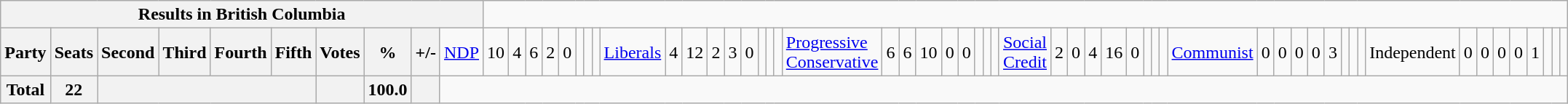<table class="wikitable">
<tr>
<th colspan=11>Results in British Columbia</th>
</tr>
<tr>
<th colspan=2>Party</th>
<th>Seats</th>
<th>Second</th>
<th>Third</th>
<th>Fourth</th>
<th>Fifth</th>
<th>Votes</th>
<th>%</th>
<th>+/-<br></th>
<td><a href='#'>NDP</a></td>
<td align="right">10</td>
<td align="right">4</td>
<td align="right">6</td>
<td align="right">2</td>
<td align="right">0</td>
<td align="right"></td>
<td align="right"></td>
<td align="right"><br></td>
<td><a href='#'>Liberals</a></td>
<td align="right">4</td>
<td align="right">12</td>
<td align="right">2</td>
<td align="right">3</td>
<td align="right">0</td>
<td align="right"></td>
<td align="right"></td>
<td align="right"><br></td>
<td><a href='#'>Progressive Conservative</a></td>
<td align="right">6</td>
<td align="right">6</td>
<td align="right">10</td>
<td align="right">0</td>
<td align="right">0</td>
<td align="right"></td>
<td align="right"></td>
<td align="right"><br></td>
<td><a href='#'>Social Credit</a></td>
<td align="right">2</td>
<td align="right">0</td>
<td align="right">4</td>
<td align="right">16</td>
<td align="right">0</td>
<td align="right"></td>
<td align="right"></td>
<td align="right"><br></td>
<td><a href='#'>Communist</a></td>
<td align="right">0</td>
<td align="right">0</td>
<td align="right">0</td>
<td align="right">0</td>
<td align="right">3</td>
<td align="right"></td>
<td align="right"></td>
<td align="right"><br></td>
<td>Independent</td>
<td align="right">0</td>
<td align="right">0</td>
<td align="right">0</td>
<td align="right">0</td>
<td align="right">1</td>
<td align="right"></td>
<td align="right"></td>
<td align="right"></td>
</tr>
<tr>
<th colspan="2">Total</th>
<th>22</th>
<th colspan="4"></th>
<th></th>
<th>100.0</th>
<th></th>
</tr>
</table>
